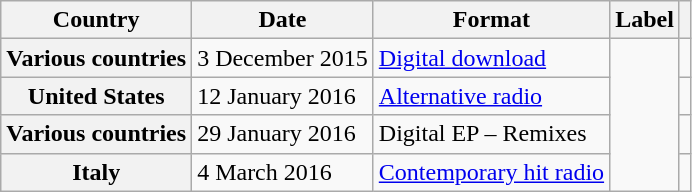<table class="wikitable plainrowheaders">
<tr>
<th scope="col">Country</th>
<th scope="col">Date</th>
<th scope="col">Format</th>
<th scope="col">Label</th>
<th scope="col"></th>
</tr>
<tr>
<th scope="row">Various countries</th>
<td>3 December 2015</td>
<td><a href='#'>Digital download</a></td>
<td rowspan="4"></td>
<td></td>
</tr>
<tr>
<th scope="row">United States</th>
<td>12 January 2016</td>
<td><a href='#'>Alternative radio</a></td>
<td></td>
</tr>
<tr>
<th scope="row">Various countries</th>
<td>29 January 2016</td>
<td>Digital EP – Remixes</td>
<td></td>
</tr>
<tr>
<th scope="row">Italy</th>
<td>4 March 2016</td>
<td><a href='#'>Contemporary hit radio</a></td>
<td></td>
</tr>
</table>
